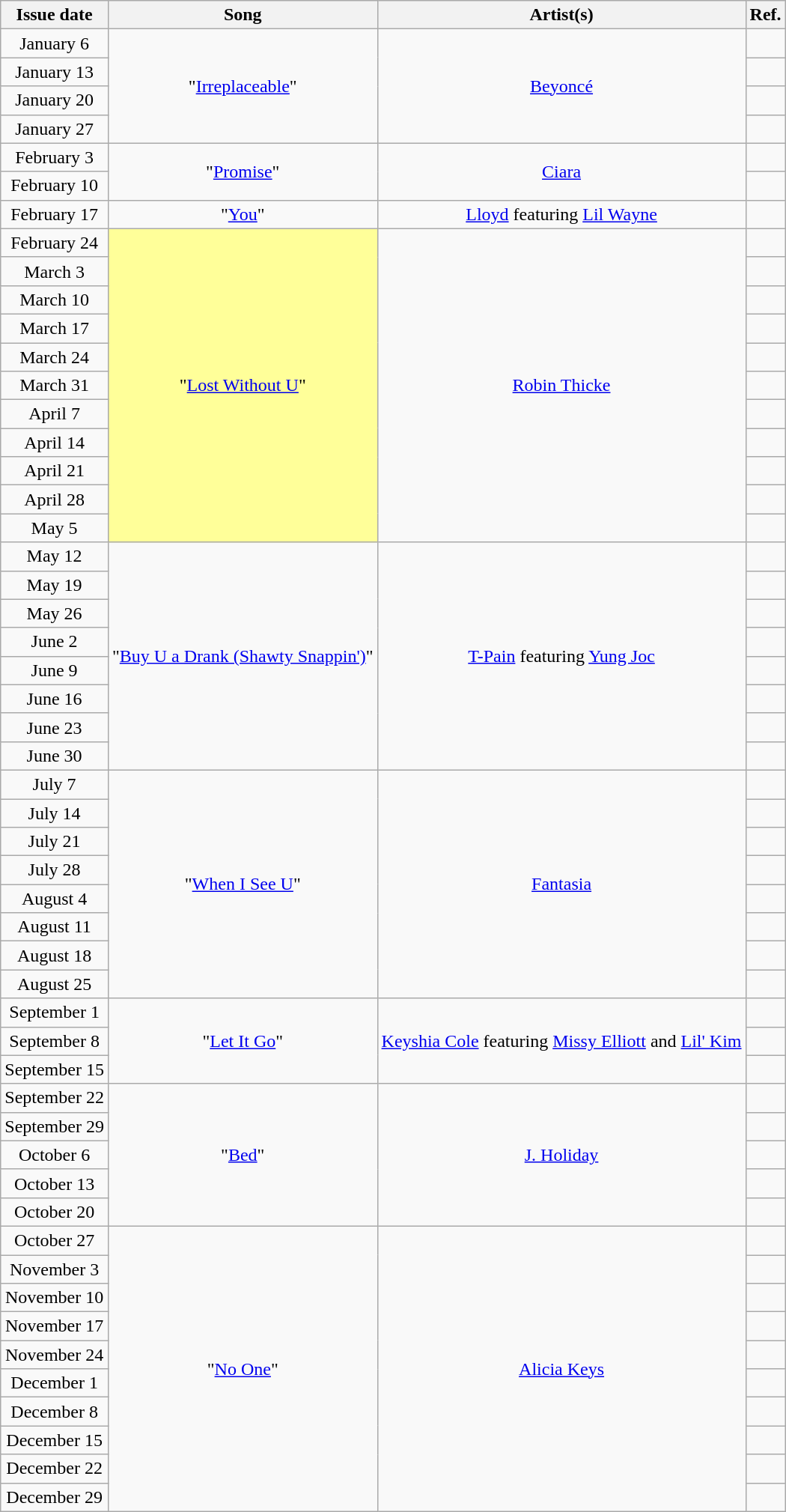<table class="wikitable plainrowheaders" style="text-align:center;">
<tr>
<th scope="col">Issue date</th>
<th scope="col">Song</th>
<th scope="col">Artist(s)</th>
<th scope="col">Ref.</th>
</tr>
<tr>
<td>January 6</td>
<td rowspan=4>"<a href='#'>Irreplaceable</a>"</td>
<td rowspan=4><a href='#'>Beyoncé</a></td>
<td></td>
</tr>
<tr>
<td>January 13</td>
<td></td>
</tr>
<tr>
<td>January 20</td>
<td></td>
</tr>
<tr>
<td>January 27</td>
<td></td>
</tr>
<tr>
<td>February 3</td>
<td rowspan=2>"<a href='#'>Promise</a>"</td>
<td rowspan=2><a href='#'>Ciara</a></td>
<td></td>
</tr>
<tr>
<td>February 10</td>
<td></td>
</tr>
<tr>
<td>February 17</td>
<td>"<a href='#'>You</a>"</td>
<td><a href='#'>Lloyd</a> featuring <a href='#'>Lil Wayne</a></td>
<td></td>
</tr>
<tr>
<td>February 24</td>
<td bgcolor=#FFFF99 rowspan=11>"<a href='#'>Lost Without U</a>" </td>
<td rowspan=11><a href='#'>Robin Thicke</a></td>
<td></td>
</tr>
<tr>
<td>March 3</td>
<td></td>
</tr>
<tr>
<td>March 10</td>
<td></td>
</tr>
<tr>
<td>March 17</td>
<td></td>
</tr>
<tr>
<td>March 24</td>
<td></td>
</tr>
<tr>
<td>March 31</td>
<td></td>
</tr>
<tr>
<td>April 7</td>
<td></td>
</tr>
<tr>
<td>April 14</td>
<td></td>
</tr>
<tr>
<td>April 21</td>
<td></td>
</tr>
<tr>
<td>April 28</td>
<td></td>
</tr>
<tr>
<td>May 5</td>
<td></td>
</tr>
<tr>
<td>May 12</td>
<td rowspan=8>"<a href='#'>Buy U a Drank (Shawty Snappin')</a>"</td>
<td rowspan=8><a href='#'>T-Pain</a> featuring <a href='#'>Yung Joc</a></td>
<td></td>
</tr>
<tr>
<td>May 19</td>
<td></td>
</tr>
<tr>
<td>May 26</td>
<td></td>
</tr>
<tr>
<td>June 2</td>
<td></td>
</tr>
<tr>
<td>June 9</td>
<td></td>
</tr>
<tr>
<td>June 16</td>
<td></td>
</tr>
<tr>
<td>June 23</td>
<td></td>
</tr>
<tr>
<td>June 30</td>
<td></td>
</tr>
<tr>
<td>July 7</td>
<td rowspan=8>"<a href='#'>When I See U</a>"</td>
<td rowspan=8><a href='#'>Fantasia</a></td>
<td></td>
</tr>
<tr>
<td>July 14</td>
<td></td>
</tr>
<tr>
<td>July 21</td>
<td></td>
</tr>
<tr>
<td>July 28</td>
<td></td>
</tr>
<tr>
<td>August 4</td>
<td></td>
</tr>
<tr>
<td>August 11</td>
<td></td>
</tr>
<tr>
<td>August 18</td>
<td></td>
</tr>
<tr>
<td>August 25</td>
<td></td>
</tr>
<tr>
<td>September 1</td>
<td rowspan=3>"<a href='#'>Let It Go</a>"</td>
<td rowspan=3><a href='#'>Keyshia Cole</a> featuring <a href='#'>Missy Elliott</a> and <a href='#'>Lil' Kim</a></td>
<td></td>
</tr>
<tr>
<td>September 8</td>
<td></td>
</tr>
<tr>
<td>September 15</td>
<td></td>
</tr>
<tr>
<td>September 22</td>
<td rowspan=5>"<a href='#'>Bed</a>"</td>
<td rowspan=5><a href='#'>J. Holiday</a></td>
<td></td>
</tr>
<tr>
<td>September 29</td>
<td></td>
</tr>
<tr>
<td>October 6</td>
<td></td>
</tr>
<tr>
<td>October 13</td>
<td></td>
</tr>
<tr>
<td>October 20</td>
<td></td>
</tr>
<tr>
<td>October 27</td>
<td rowspan=10>"<a href='#'>No One</a>"</td>
<td rowspan=10><a href='#'>Alicia Keys</a></td>
<td></td>
</tr>
<tr>
<td>November 3</td>
<td></td>
</tr>
<tr>
<td>November 10</td>
<td></td>
</tr>
<tr>
<td>November 17</td>
<td></td>
</tr>
<tr>
<td>November 24</td>
<td></td>
</tr>
<tr>
<td>December 1</td>
<td></td>
</tr>
<tr>
<td>December 8</td>
<td></td>
</tr>
<tr>
<td>December 15</td>
<td></td>
</tr>
<tr>
<td>December 22</td>
<td></td>
</tr>
<tr>
<td>December 29</td>
<td></td>
</tr>
</table>
